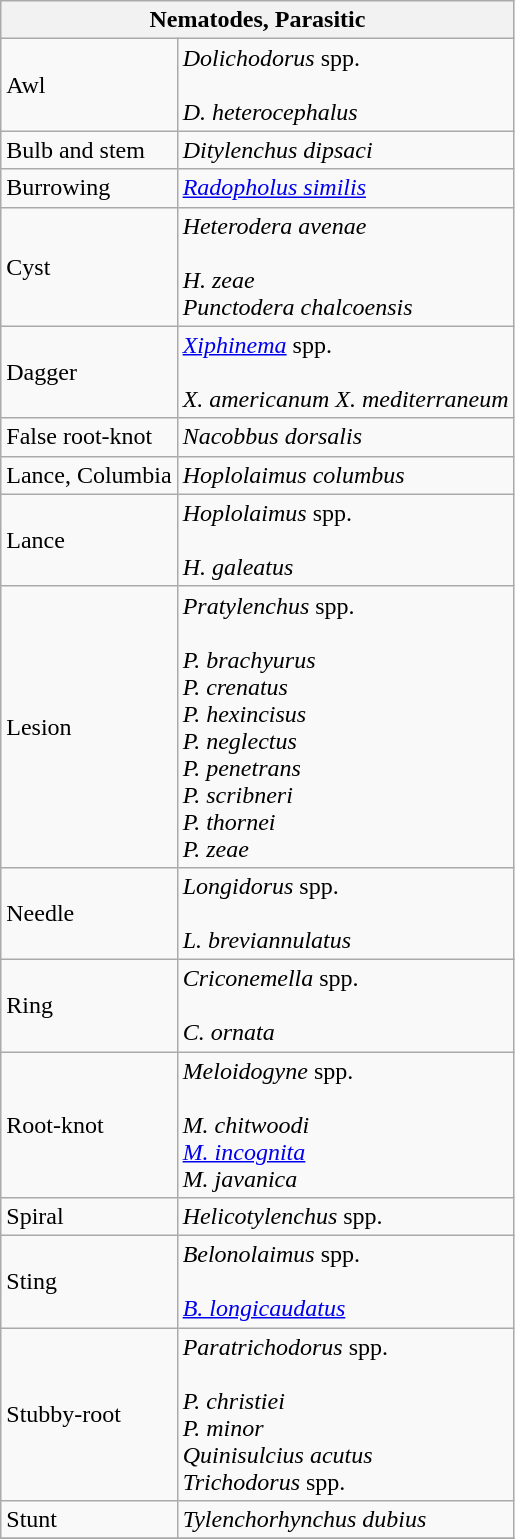<table class="wikitable" style="clear">
<tr>
<th colspan=2><strong>Nematodes, Parasitic</strong><br></th>
</tr>
<tr>
<td>Awl</td>
<td><em>Dolichodorus</em> spp.<br><br><em>D. heterocephalus</em></td>
</tr>
<tr>
<td>Bulb and stem</td>
<td><em>Ditylenchus dipsaci</em></td>
</tr>
<tr>
<td>Burrowing</td>
<td><em><a href='#'>Radopholus similis</a></em></td>
</tr>
<tr>
<td>Cyst</td>
<td><em>Heterodera avenae</em><br><br><em>H. zeae</em> <br>
<em>Punctodera chalcoensis</em></td>
</tr>
<tr>
<td>Dagger</td>
<td><em><a href='#'>Xiphinema</a></em> spp. <br><br><em>X. americanum</em>
<em>X. mediterraneum</em></td>
</tr>
<tr>
<td>False root-knot</td>
<td><em>Nacobbus dorsalis</em></td>
</tr>
<tr>
<td>Lance, Columbia</td>
<td><em>Hoplolaimus columbus</em></td>
</tr>
<tr>
<td>Lance</td>
<td><em>Hoplolaimus</em> spp. <br><br><em>H. galeatus</em></td>
</tr>
<tr>
<td>Lesion</td>
<td><em>Pratylenchus</em> spp.<br><br><em>P. brachyurus</em><br>
<em>P. crenatus</em><br>
<em>P. hexincisus</em><br>
<em>P. neglectus</em><br>
<em>P. penetrans</em><br>
<em>P. scribneri</em><br>
<em>P. thornei</em><br>
<em>P. zeae</em></td>
</tr>
<tr>
<td>Needle</td>
<td><em>Longidorus</em> spp. <br><br><em>L. breviannulatus</em></td>
</tr>
<tr>
<td>Ring</td>
<td><em>Criconemella</em> spp. <br><br><em>C. ornata</em></td>
</tr>
<tr>
<td>Root-knot</td>
<td><em>Meloidogyne</em> spp. <br><br><em>M. chitwoodi</em><br>
<em><a href='#'>M. incognita</a></em><br>
<em>M. javanica</em></td>
</tr>
<tr>
<td>Spiral</td>
<td><em>Helicotylenchus</em> spp.</td>
</tr>
<tr>
<td>Sting</td>
<td><em>Belonolaimus</em> spp. <br><br><em><a href='#'>B. longicaudatus</a></em></td>
</tr>
<tr>
<td>Stubby-root</td>
<td><em>Paratrichodorus</em> spp. <br><br><em>P. christiei</em><br>
<em>P. minor</em><br>
<em>Quinisulcius acutus</em><br>
<em>Trichodorus</em> spp.</td>
</tr>
<tr>
<td>Stunt</td>
<td><em>Tylenchorhynchus dubius</em></td>
</tr>
<tr>
</tr>
</table>
